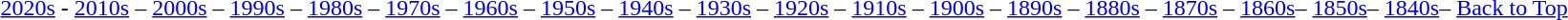<table class="toccolours">
<tr>
<td><br><a href='#'>2020s</a>
-
<a href='#'>2010s</a> – <a href='#'>2000s</a> – <a href='#'>1990s</a> – <a href='#'>1980s</a> – <a href='#'>1970s</a> – <a href='#'>1960s</a> – <a href='#'>1950s</a> – <a href='#'>1940s</a> – <a href='#'>1930s</a> – <a href='#'>1920s</a> – <a href='#'>1910s</a> – <a href='#'>1900s</a> – <a href='#'>1890s</a> – <a href='#'>1880s</a> – <a href='#'>1870s</a> – <a href='#'>1860s</a>– <a href='#'>1850s</a>– <a href='#'>1840s</a>– <a href='#'>Back to Top</a></td>
</tr>
</table>
